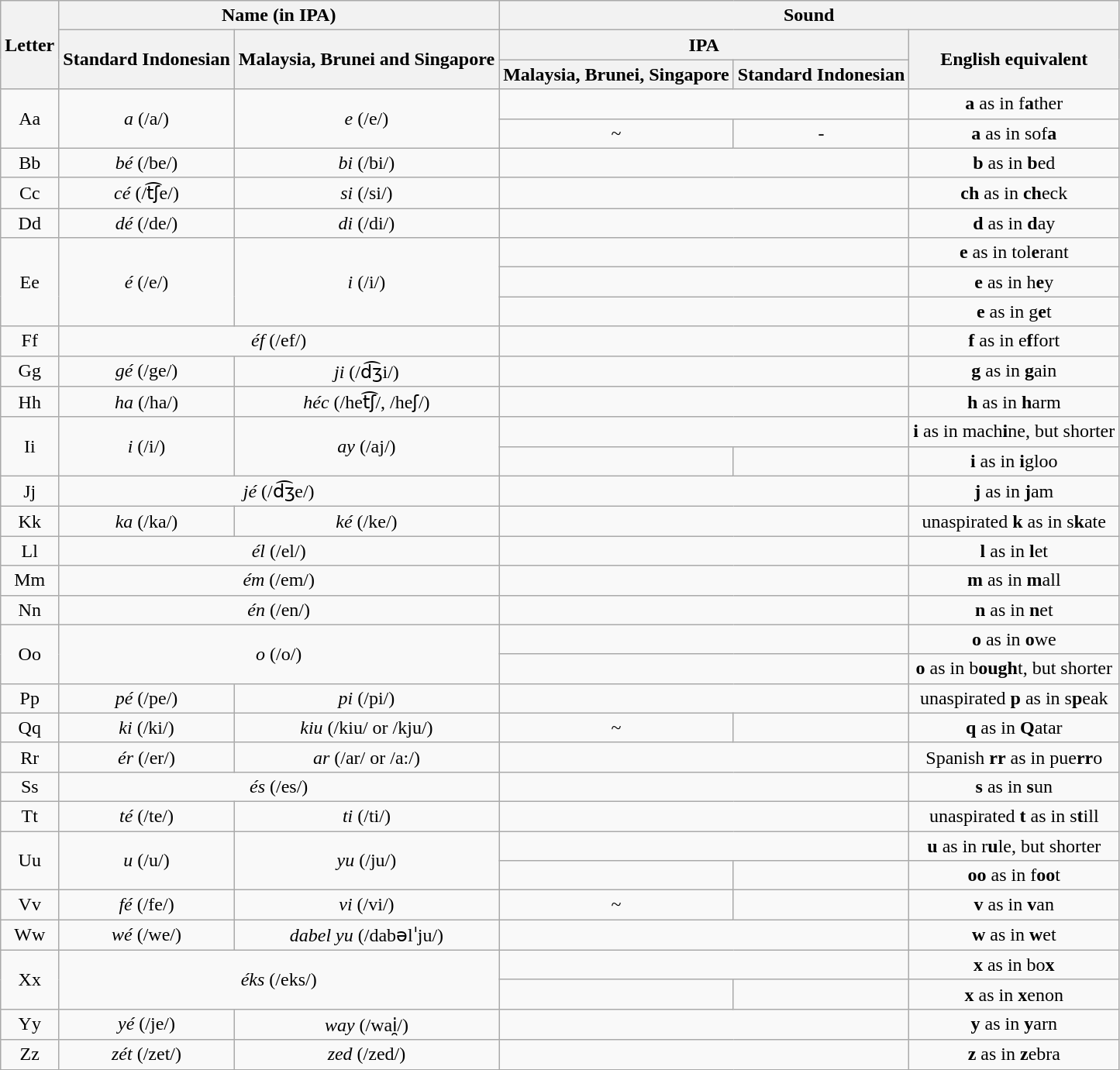<table class="wikitable">
<tr>
<th rowspan=3>Letter</th>
<th colspan=2>Name (in IPA)</th>
<th colspan=3>Sound</th>
</tr>
<tr>
<th rowspan=2>Standard Indonesian</th>
<th rowspan=2>Malaysia, Brunei and Singapore</th>
<th colspan=2>IPA</th>
<th rowspan=2>English equivalent</th>
</tr>
<tr>
<th>Malaysia, Brunei, Singapore</th>
<th>Standard Indonesian</th>
</tr>
<tr align=center>
<td rowspan=2>Aa</td>
<td rowspan=2><em>a</em> (/a/)</td>
<td rowspan=2><em>e</em> (/e/)</td>
<td colspan=2></td>
<td><strong>a</strong> as in f<strong>a</strong>ther</td>
</tr>
<tr align=center>
<td> ~ </td>
<td>-</td>
<td><strong>a</strong> as in sof<strong>a</strong></td>
</tr>
<tr align=center>
<td>Bb</td>
<td><em>bé</em> (/be/)</td>
<td><em>bi</em> (/bi/)</td>
<td colspan=2></td>
<td><strong>b</strong> as in <strong>b</strong>ed</td>
</tr>
<tr align=center>
<td>Cc</td>
<td><em>cé</em> (/t͡ʃe/)</td>
<td><em>si</em> (/si/)</td>
<td colspan=2></td>
<td><strong>ch</strong> as in <strong>ch</strong>eck</td>
</tr>
<tr align=center>
<td>Dd</td>
<td><em>dé</em> (/de/)</td>
<td><em>di</em> (/di/)</td>
<td colspan=2></td>
<td><strong>d</strong> as in <strong>d</strong>ay</td>
</tr>
<tr align=center>
<td rowspan=3>Ee</td>
<td rowspan=3><em>é</em> (/e/)</td>
<td rowspan=3><em>i</em> (/i/)</td>
<td colspan=2></td>
<td><strong>e</strong> as in tol<strong>e</strong>rant</td>
</tr>
<tr align=center>
<td colspan=2></td>
<td><strong>e</strong> as in h<strong>e</strong>y</td>
</tr>
<tr align=center>
<td colspan=2></td>
<td><strong>e</strong> as in g<strong>e</strong>t</td>
</tr>
<tr align=center>
<td>Ff</td>
<td colspan=2><em>éf</em> (/ef/)</td>
<td colspan=2></td>
<td><strong>f</strong> as in e<strong>f</strong>fort</td>
</tr>
<tr align=center>
<td>Gg</td>
<td><em>gé</em> (/ge/)</td>
<td><em>ji</em> (/d͡ʒi/)</td>
<td colspan=2></td>
<td><strong>g</strong> as in <strong>g</strong>ain</td>
</tr>
<tr align=center>
<td>Hh</td>
<td><em>ha</em> (/ha/)</td>
<td><em>héc</em> (/het͡ʃ/, /heʃ/)</td>
<td colspan=2></td>
<td><strong>h</strong> as in <strong>h</strong>arm</td>
</tr>
<tr align=center>
<td rowspan=2>Ii</td>
<td rowspan=2><em>i</em> (/i/)</td>
<td rowspan=2><em>ay</em> (/aj/)</td>
<td colspan=2></td>
<td><strong>i</strong> as in mach<strong>i</strong>ne, but shorter</td>
</tr>
<tr align=center>
<td></td>
<td></td>
<td><strong>i</strong> as in <strong>i</strong>gloo</td>
</tr>
<tr align=center>
<td>Jj</td>
<td colspan=2><em>jé</em> (/d͡ʒe/)</td>
<td colspan=2></td>
<td><strong>j</strong> as in <strong>j</strong>am</td>
</tr>
<tr align=center>
<td>Kk</td>
<td><em>ka</em> (/ka/)</td>
<td><em>ké</em> (/ke/)</td>
<td colspan=2></td>
<td>unaspirated <strong>k</strong> as in s<strong>k</strong>ate</td>
</tr>
<tr align=center>
<td>Ll</td>
<td colspan=2><em>él</em> (/el/)</td>
<td colspan=2></td>
<td><strong>l</strong> as in <strong>l</strong>et</td>
</tr>
<tr align=center>
<td>Mm</td>
<td colspan=2><em>ém</em> (/em/)</td>
<td colspan=2></td>
<td><strong>m</strong> as in <strong>m</strong>all</td>
</tr>
<tr align=center>
<td>Nn</td>
<td colspan=2><em>én</em> (/en/)</td>
<td colspan=2></td>
<td><strong>n</strong> as in <strong>n</strong>et</td>
</tr>
<tr align=center>
<td rowspan=2>Oo</td>
<td rowspan=2 colspan=2><em>o</em> (/o/)</td>
<td colspan=2></td>
<td><strong>o</strong> as in <strong>o</strong>we</td>
</tr>
<tr align=center>
<td colspan=2></td>
<td><strong>o</strong> as in b<strong>ough</strong>t, but shorter</td>
</tr>
<tr align=center>
<td>Pp</td>
<td><em>pé</em> (/pe/)</td>
<td><em>pi</em> (/pi/)</td>
<td colspan=2></td>
<td>unaspirated <strong>p</strong> as in s<strong>p</strong>eak</td>
</tr>
<tr align=center>
<td>Qq</td>
<td><em>ki</em> (/ki/)</td>
<td><em>kiu</em> (/kiu/ or /kju/)</td>
<td> ~ </td>
<td></td>
<td><strong>q</strong> as in <strong>Q</strong>atar</td>
</tr>
<tr align=center>
<td>Rr</td>
<td><em>ér</em> (/er/)</td>
<td><em>ar</em> (/ar/ or /a:/)</td>
<td colspan=2></td>
<td>Spanish <strong>rr</strong> as in pue<strong>rr</strong>o</td>
</tr>
<tr align=center>
<td>Ss</td>
<td colspan=2><em>és</em> (/es/)</td>
<td colspan=2></td>
<td><strong>s</strong> as in <strong>s</strong>un</td>
</tr>
<tr align=center>
<td>Tt</td>
<td><em>té</em> (/te/)</td>
<td><em>ti</em> (/ti/)</td>
<td colspan=2></td>
<td>unaspirated <strong>t</strong> as in s<strong>t</strong>ill</td>
</tr>
<tr align=center>
<td rowspan=2>Uu</td>
<td rowspan=2><em>u</em> (/u/)</td>
<td rowspan=2><em>yu</em> (/ju/)</td>
<td colspan=2></td>
<td><strong>u</strong> as in r<strong>u</strong>le, but shorter</td>
</tr>
<tr align=center>
<td></td>
<td></td>
<td><strong>oo</strong> as in f<strong>oo</strong>t</td>
</tr>
<tr align=center>
<td>Vv</td>
<td><em>fé</em> (/fe/)</td>
<td><em>vi</em> (/vi/)</td>
<td> ~ </td>
<td></td>
<td><strong>v</strong> as in <strong>v</strong>an</td>
</tr>
<tr align=center>
<td>Ww</td>
<td><em>wé</em> (/we/)</td>
<td><em>dabel yu</em> (/dabəlˈju/)</td>
<td colspan=2></td>
<td><strong>w</strong> as in <strong>w</strong>et</td>
</tr>
<tr align=center>
<td rowspan=2>Xx</td>
<td rowspan=2 colspan=2><em>éks</em> (/eks/)</td>
<td colspan=2></td>
<td><strong>x</strong> as in bo<strong>x</strong></td>
</tr>
<tr align=center>
<td></td>
<td></td>
<td><strong>x</strong> as in <strong>x</strong>enon</td>
</tr>
<tr align=center>
<td>Yy</td>
<td><em>yé</em> (/je/)</td>
<td><em>way</em> (/wai̯/)</td>
<td colspan=2></td>
<td><strong>y</strong> as in <strong>y</strong>arn</td>
</tr>
<tr align=center>
<td>Zz</td>
<td><em>zét</em> (/zet/)</td>
<td><em>zed</em> (/zed/)</td>
<td colspan=2></td>
<td><strong>z</strong> as in <strong>z</strong>ebra</td>
</tr>
</table>
